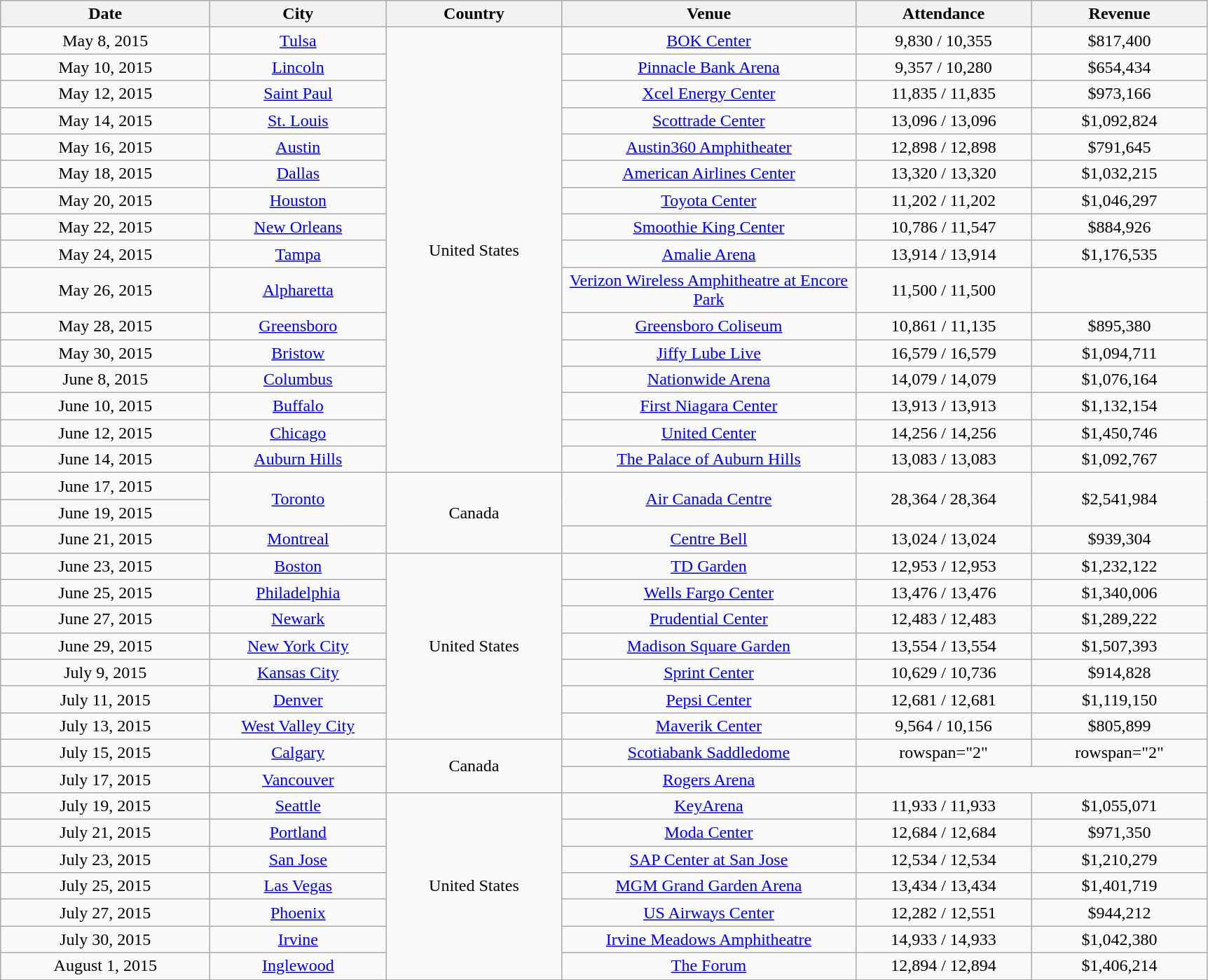<table class="wikitable" style="text-align:center;">
<tr>
<th scope="col" style="width:12em;">Date</th>
<th scope="col" style="width:10em;">City</th>
<th scope="col" style="width:10em;">Country</th>
<th scope="col" style="width:17em;">Venue</th>
<th scope="col" style="width:10em;">Attendance</th>
<th scope="col" style="width:10em;">Revenue</th>
</tr>
<tr>
<td>May 8, 2015</td>
<td><a href='#'>Tulsa</a></td>
<td rowspan="16">United States</td>
<td><a href='#'>BOK Center</a></td>
<td>9,830 / 10,355</td>
<td>$817,400</td>
</tr>
<tr>
<td>May 10, 2015</td>
<td><a href='#'>Lincoln</a></td>
<td><a href='#'>Pinnacle Bank Arena</a></td>
<td>9,357 / 10,280</td>
<td>$654,434</td>
</tr>
<tr>
<td>May 12, 2015</td>
<td><a href='#'>Saint Paul</a></td>
<td><a href='#'>Xcel Energy Center</a></td>
<td>11,835 / 11,835</td>
<td>$973,166</td>
</tr>
<tr>
<td>May 14, 2015</td>
<td><a href='#'>St. Louis</a></td>
<td><a href='#'>Scottrade Center</a></td>
<td>13,096 / 13,096</td>
<td>$1,092,824</td>
</tr>
<tr>
<td>May 16, 2015</td>
<td><a href='#'>Austin</a></td>
<td><a href='#'>Austin360 Amphitheater</a></td>
<td>12,898 / 12,898</td>
<td>$791,645</td>
</tr>
<tr>
<td>May 18, 2015</td>
<td><a href='#'>Dallas</a></td>
<td><a href='#'>American Airlines Center</a></td>
<td>13,320 / 13,320</td>
<td>$1,032,215</td>
</tr>
<tr>
<td>May 20, 2015</td>
<td><a href='#'>Houston</a></td>
<td><a href='#'>Toyota Center</a></td>
<td>11,202 / 11,202</td>
<td>$1,046,297</td>
</tr>
<tr>
<td>May 22, 2015</td>
<td><a href='#'>New Orleans</a></td>
<td><a href='#'>Smoothie King Center</a></td>
<td>10,786 / 11,547</td>
<td>$884,926</td>
</tr>
<tr>
<td>May 24, 2015</td>
<td><a href='#'>Tampa</a></td>
<td><a href='#'>Amalie Arena</a></td>
<td>13,914 / 13,914</td>
<td>$1,176,535</td>
</tr>
<tr>
<td>May 26, 2015</td>
<td><a href='#'>Alpharetta</a></td>
<td><a href='#'>Verizon Wireless Amphitheatre at Encore Park</a></td>
<td>11,500 / 11,500</td>
<td></td>
</tr>
<tr>
<td>May 28, 2015</td>
<td><a href='#'>Greensboro</a></td>
<td><a href='#'>Greensboro Coliseum</a></td>
<td>10,861 / 11,135</td>
<td>$895,380</td>
</tr>
<tr>
<td>May 30, 2015</td>
<td><a href='#'>Bristow</a></td>
<td><a href='#'>Jiffy Lube Live</a></td>
<td>16,579 / 16,579</td>
<td>$1,094,711</td>
</tr>
<tr>
<td>June 8, 2015</td>
<td><a href='#'>Columbus</a></td>
<td><a href='#'>Nationwide Arena</a></td>
<td>14,079 / 14,079</td>
<td>$1,076,164</td>
</tr>
<tr>
<td>June 10, 2015</td>
<td><a href='#'>Buffalo</a></td>
<td><a href='#'>First Niagara Center</a></td>
<td>13,913 / 13,913</td>
<td>$1,132,154</td>
</tr>
<tr>
<td>June 12, 2015</td>
<td><a href='#'>Chicago</a></td>
<td><a href='#'>United Center</a></td>
<td>14,256 / 14,256</td>
<td>$1,450,746</td>
</tr>
<tr>
<td>June 14, 2015</td>
<td><a href='#'>Auburn Hills</a></td>
<td><a href='#'>The Palace of Auburn Hills</a></td>
<td>13,083 / 13,083</td>
<td>$1,092,767</td>
</tr>
<tr>
<td>June 17, 2015</td>
<td rowspan="2"><a href='#'>Toronto</a></td>
<td rowspan="3">Canada</td>
<td rowspan="2"><a href='#'>Air Canada Centre</a></td>
<td rowspan="2">28,364 / 28,364</td>
<td rowspan="2">$2,541,984</td>
</tr>
<tr>
<td>June 19, 2015</td>
</tr>
<tr>
<td>June 21, 2015</td>
<td><a href='#'>Montreal</a></td>
<td><a href='#'>Centre Bell</a></td>
<td>13,024 / 13,024</td>
<td>$939,304</td>
</tr>
<tr>
<td>June 23, 2015</td>
<td><a href='#'>Boston</a></td>
<td rowspan="7">United States</td>
<td><a href='#'>TD Garden</a></td>
<td>12,953 / 12,953</td>
<td>$1,232,122</td>
</tr>
<tr>
<td>June 25, 2015</td>
<td><a href='#'>Philadelphia</a></td>
<td><a href='#'>Wells Fargo Center</a></td>
<td>13,476 / 13,476</td>
<td>$1,340,006</td>
</tr>
<tr>
<td>June 27, 2015</td>
<td><a href='#'>Newark</a></td>
<td><a href='#'>Prudential Center</a></td>
<td>12,483 / 12,483</td>
<td>$1,289,222</td>
</tr>
<tr>
<td>June 29, 2015</td>
<td><a href='#'>New York City</a></td>
<td><a href='#'>Madison Square Garden</a></td>
<td>13,554 / 13,554</td>
<td>$1,507,393</td>
</tr>
<tr>
<td>July 9, 2015</td>
<td><a href='#'>Kansas City</a></td>
<td><a href='#'>Sprint Center</a></td>
<td>10,629 / 10,736</td>
<td>$914,828</td>
</tr>
<tr>
<td>July 11, 2015</td>
<td><a href='#'>Denver</a></td>
<td><a href='#'>Pepsi Center</a></td>
<td>12,681 / 12,681</td>
<td>$1,119,150</td>
</tr>
<tr>
<td>July 13, 2015</td>
<td><a href='#'>West Valley City</a></td>
<td><a href='#'>Maverik Center</a></td>
<td>9,564 / 10,156</td>
<td>$805,899</td>
</tr>
<tr>
<td>July 15, 2015</td>
<td><a href='#'>Calgary</a></td>
<td rowspan="2">Canada</td>
<td><a href='#'>Scotiabank Saddledome</a></td>
<td>rowspan="2" </td>
<td>rowspan="2" </td>
</tr>
<tr>
<td>July 17, 2015</td>
<td><a href='#'>Vancouver</a></td>
<td><a href='#'>Rogers Arena</a></td>
</tr>
<tr>
<td>July 19, 2015</td>
<td><a href='#'>Seattle</a></td>
<td rowspan="7">United States</td>
<td><a href='#'>KeyArena</a></td>
<td>11,933 / 11,933</td>
<td>$1,055,071</td>
</tr>
<tr>
<td>July 21, 2015</td>
<td><a href='#'>Portland</a></td>
<td><a href='#'>Moda Center</a></td>
<td>12,684 / 12,684</td>
<td>$971,350</td>
</tr>
<tr>
<td>July 23, 2015</td>
<td><a href='#'>San Jose</a></td>
<td><a href='#'>SAP Center at San Jose</a></td>
<td>12,534 / 12,534</td>
<td>$1,210,279</td>
</tr>
<tr>
<td>July 25, 2015</td>
<td><a href='#'>Las Vegas</a></td>
<td><a href='#'>MGM Grand Garden Arena</a></td>
<td>13,434 / 13,434</td>
<td>$1,401,719</td>
</tr>
<tr>
<td>July 27, 2015</td>
<td><a href='#'>Phoenix</a></td>
<td><a href='#'>US Airways Center</a></td>
<td>12,282 / 12,551</td>
<td>$944,212</td>
</tr>
<tr>
<td>July 30, 2015</td>
<td><a href='#'>Irvine</a></td>
<td><a href='#'>Irvine Meadows Amphitheatre</a></td>
<td>14,933 / 14,933</td>
<td>$1,042,380</td>
</tr>
<tr>
<td>August 1, 2015</td>
<td><a href='#'>Inglewood</a></td>
<td><a href='#'>The Forum</a></td>
<td>12,894 / 12,894</td>
<td>$1,406,214</td>
</tr>
</table>
